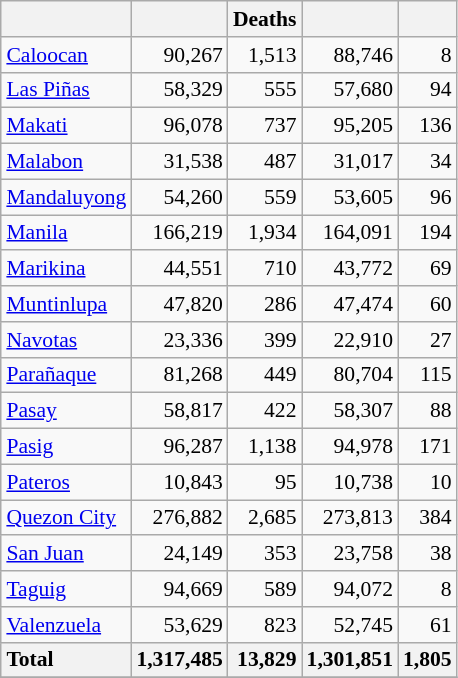<table class="wikitable sortable plainrowheaders floatright" style="text-align:left; font-size:90%; width:auto; clear:right; margin:0 0 0.5em 1em;">
<tr>
<th></th>
<th></th>
<th>Deaths</th>
<th></th>
<th></th>
</tr>
<tr>
<td><a href='#'>Caloocan</a></td>
<td style="text-align:right;">90,267</td>
<td style="text-align:right;">1,513</td>
<td style="text-align:right;">88,746</td>
<td style="text-align:right;">8</td>
</tr>
<tr>
<td><a href='#'>Las Piñas</a></td>
<td style="text-align:right;">58,329</td>
<td style="text-align:right;">555</td>
<td style="text-align:right;">57,680</td>
<td style="text-align:right;">94</td>
</tr>
<tr>
<td><a href='#'>Makati</a></td>
<td style="text-align:right;">96,078</td>
<td style="text-align:right;">737</td>
<td style="text-align:right;">95,205</td>
<td style="text-align:right;">136</td>
</tr>
<tr>
<td><a href='#'>Malabon</a></td>
<td style="text-align:right;">31,538</td>
<td style="text-align:right;">487</td>
<td style="text-align:right;">31,017</td>
<td style="text-align:right;">34</td>
</tr>
<tr>
<td><a href='#'>Mandaluyong</a></td>
<td style="text-align:right;">54,260</td>
<td style="text-align:right;">559</td>
<td style="text-align:right;">53,605</td>
<td style="text-align:right;">96</td>
</tr>
<tr>
<td><a href='#'>Manila</a></td>
<td style="text-align:right;">166,219</td>
<td style="text-align:right;">1,934</td>
<td style="text-align:right;">164,091</td>
<td style="text-align:right;">194</td>
</tr>
<tr>
<td><a href='#'>Marikina</a></td>
<td style="text-align:right;">44,551</td>
<td style="text-align:right;">710</td>
<td style="text-align:right;">43,772</td>
<td style="text-align:right;">69</td>
</tr>
<tr>
<td><a href='#'>Muntinlupa</a></td>
<td style="text-align:right;">47,820</td>
<td style="text-align:right;">286</td>
<td style="text-align:right;">47,474</td>
<td style="text-align:right;">60</td>
</tr>
<tr>
<td><a href='#'>Navotas</a></td>
<td style="text-align:right;">23,336</td>
<td style="text-align:right;">399</td>
<td style="text-align:right;">22,910</td>
<td style="text-align:right;">27</td>
</tr>
<tr>
<td><a href='#'>Parañaque</a></td>
<td style="text-align:right;">81,268</td>
<td style="text-align:right;">449</td>
<td style="text-align:right;">80,704</td>
<td style="text-align:right;">115</td>
</tr>
<tr>
<td><a href='#'>Pasay</a></td>
<td style="text-align:right;">58,817</td>
<td style="text-align:right;">422</td>
<td style="text-align:right;">58,307</td>
<td style="text-align:right;">88</td>
</tr>
<tr>
<td><a href='#'>Pasig</a></td>
<td style="text-align:right;">96,287</td>
<td style="text-align:right;">1,138</td>
<td style="text-align:right;">94,978</td>
<td style="text-align:right;">171</td>
</tr>
<tr>
<td><a href='#'>Pateros</a></td>
<td style="text-align:right;">10,843</td>
<td style="text-align:right;">95</td>
<td style="text-align:right;">10,738</td>
<td style="text-align:right;">10</td>
</tr>
<tr>
<td><a href='#'>Quezon City</a></td>
<td style="text-align:right;">276,882</td>
<td style="text-align:right;">2,685</td>
<td style="text-align:right;">273,813</td>
<td style="text-align:right;">384</td>
</tr>
<tr>
<td><a href='#'>San Juan</a></td>
<td style="text-align:right;">24,149</td>
<td style="text-align:right;">353</td>
<td style="text-align:right;">23,758</td>
<td style="text-align:right;">38</td>
</tr>
<tr>
<td><a href='#'>Taguig</a></td>
<td style="text-align:right;">94,669</td>
<td style="text-align:right;">589</td>
<td style="text-align:right;">94,072</td>
<td style="text-align:right;">8</td>
</tr>
<tr>
<td><a href='#'>Valenzuela</a></td>
<td style="text-align:right;">53,629</td>
<td style="text-align:right;">823</td>
<td style="text-align:right;">52,745</td>
<td style="text-align:right;">61</td>
</tr>
<tr class="sortbottom">
<th style="text-align:left;">Total</th>
<th style="text-align:right;"> 1,317,485</th>
<th style="text-align:right;"> 13,829</th>
<th style="text-align:right;"> 1,301,851</th>
<th style="text-align:right;"> 1,805</th>
</tr>
<tr>
</tr>
</table>
